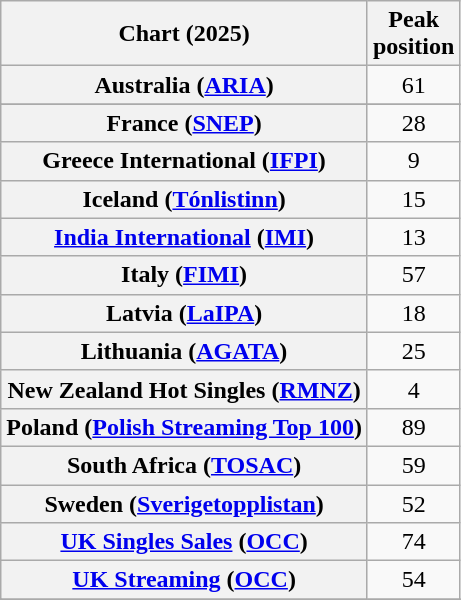<table class="wikitable sortable plainrowheaders" style="text-align:center">
<tr>
<th scope="col">Chart (2025)</th>
<th scope="col">Peak<br>position</th>
</tr>
<tr>
<th scope="row">Australia (<a href='#'>ARIA</a>)</th>
<td>61</td>
</tr>
<tr>
</tr>
<tr>
</tr>
<tr>
<th scope="row">France (<a href='#'>SNEP</a>)</th>
<td>28</td>
</tr>
<tr>
<th scope="row">Greece International (<a href='#'>IFPI</a>)</th>
<td>9</td>
</tr>
<tr>
<th scope="row">Iceland (<a href='#'>Tónlistinn</a>)</th>
<td>15</td>
</tr>
<tr>
<th scope="row"><a href='#'>India International</a> (<a href='#'>IMI</a>)</th>
<td>13</td>
</tr>
<tr>
<th scope="row">Italy (<a href='#'>FIMI</a>)</th>
<td>57</td>
</tr>
<tr>
<th scope="row">Latvia (<a href='#'>LaIPA</a>)</th>
<td>18</td>
</tr>
<tr>
<th scope="row">Lithuania (<a href='#'>AGATA</a>)</th>
<td>25</td>
</tr>
<tr>
<th scope="row">New Zealand Hot Singles (<a href='#'>RMNZ</a>)</th>
<td>4</td>
</tr>
<tr>
<th scope="row">Poland (<a href='#'>Polish Streaming Top 100</a>)</th>
<td>89</td>
</tr>
<tr>
<th scope="row">South Africa (<a href='#'>TOSAC</a>)</th>
<td>59</td>
</tr>
<tr>
<th scope="row">Sweden (<a href='#'>Sverigetopplistan</a>)</th>
<td>52</td>
</tr>
<tr>
<th scope="row"><a href='#'>UK Singles Sales</a> (<a href='#'>OCC</a>)</th>
<td>74</td>
</tr>
<tr>
<th scope="row"><a href='#'>UK Streaming</a> (<a href='#'>OCC</a>)</th>
<td>54</td>
</tr>
<tr>
</tr>
<tr>
</tr>
</table>
